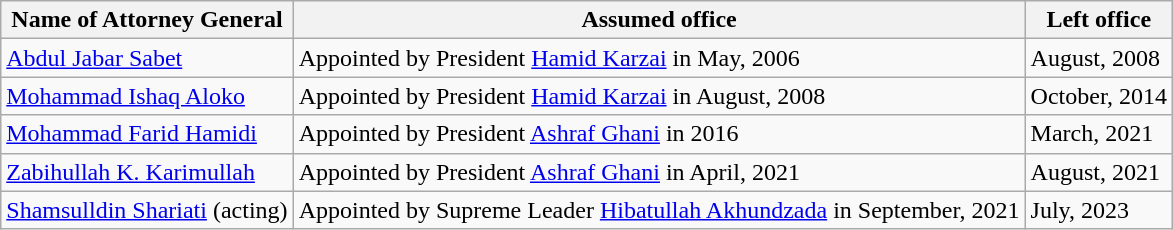<table class="wikitable">
<tr>
<th align=center>Name of Attorney General</th>
<th align=center>Assumed office</th>
<th align=center>Left office</th>
</tr>
<tr>
<td><a href='#'>Abdul Jabar Sabet</a></td>
<td>Appointed by President <a href='#'>Hamid Karzai</a> in May, 2006</td>
<td>August, 2008</td>
</tr>
<tr>
<td><a href='#'>Mohammad Ishaq Aloko</a></td>
<td>Appointed by President <a href='#'>Hamid Karzai</a> in August, 2008</td>
<td>October, 2014</td>
</tr>
<tr>
<td><a href='#'>Mohammad Farid Hamidi</a></td>
<td>Appointed by President <a href='#'>Ashraf Ghani</a> in 2016</td>
<td>March, 2021</td>
</tr>
<tr>
<td><a href='#'>Zabihullah K. Karimullah</a></td>
<td>Appointed by President <a href='#'>Ashraf Ghani</a> in April, 2021</td>
<td>August, 2021</td>
</tr>
<tr>
<td><a href='#'>Shamsulldin Shariati</a> (acting)</td>
<td>Appointed by Supreme Leader <a href='#'>Hibatullah Akhundzada</a> in September, 2021</td>
<td>July, 2023</td>
</tr>
</table>
